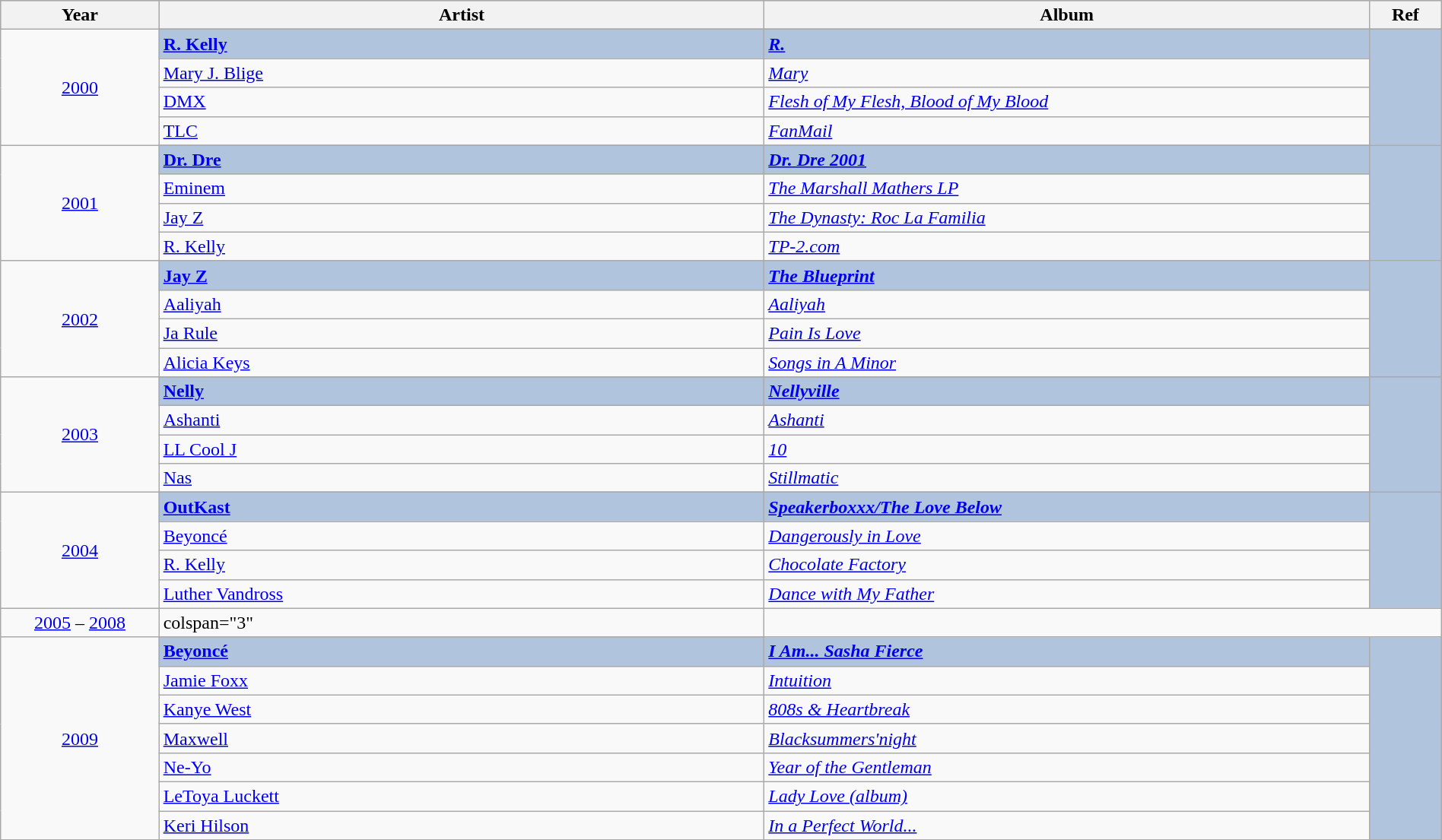<table class="wikitable" style="width:100%;">
<tr style="background:#bebebe;">
<th style="width:11%;">Year</th>
<th style="width:42%;">Artist</th>
<th style="width:42%;">Album</th>
<th style="width:5%;">Ref</th>
</tr>
<tr>
<td rowspan="5" align="center"><a href='#'>2000</a></td>
</tr>
<tr style="background:#B0C4DE">
<td><strong><a href='#'>R. Kelly</a></strong></td>
<td><strong><em><a href='#'>R.</a></em></strong></td>
<td rowspan="5" align="center"></td>
</tr>
<tr>
<td><a href='#'>Mary J. Blige</a></td>
<td><em><a href='#'>Mary</a></em></td>
</tr>
<tr>
<td><a href='#'>DMX</a></td>
<td><em><a href='#'>Flesh of My Flesh, Blood of My Blood</a></em></td>
</tr>
<tr>
<td><a href='#'>TLC</a></td>
<td><em><a href='#'>FanMail</a></em></td>
</tr>
<tr>
<td rowspan="5" align="center"><a href='#'>2001</a></td>
</tr>
<tr style="background:#B0C4DE">
<td><strong><a href='#'>Dr. Dre</a></strong></td>
<td><strong><em><a href='#'>Dr. Dre 2001</a></em></strong></td>
<td rowspan="5" align="center"></td>
</tr>
<tr>
<td><a href='#'>Eminem</a></td>
<td><em><a href='#'>The Marshall Mathers LP</a></em></td>
</tr>
<tr>
<td><a href='#'>Jay Z</a></td>
<td><em><a href='#'>The Dynasty: Roc La Familia</a></em></td>
</tr>
<tr>
<td><a href='#'>R. Kelly</a></td>
<td><em><a href='#'>TP-2.com</a></em></td>
</tr>
<tr>
<td rowspan="5" align="center"><a href='#'>2002</a></td>
</tr>
<tr style="background:#B0C4DE">
<td><strong><a href='#'>Jay Z</a></strong></td>
<td><strong><em><a href='#'>The Blueprint</a></em></strong></td>
<td rowspan="5" align="center"></td>
</tr>
<tr>
<td><a href='#'>Aaliyah</a></td>
<td><em><a href='#'>Aaliyah</a></em></td>
</tr>
<tr>
<td><a href='#'>Ja Rule</a></td>
<td><em><a href='#'>Pain Is Love</a></em></td>
</tr>
<tr>
<td><a href='#'>Alicia Keys</a></td>
<td><em><a href='#'>Songs in A Minor</a></em></td>
</tr>
<tr>
<td rowspan="5" align="center"><a href='#'>2003</a></td>
</tr>
<tr style="background:#B0C4DE">
<td><strong><a href='#'>Nelly</a></strong></td>
<td><strong><em><a href='#'>Nellyville</a></em></strong></td>
<td rowspan="5" align="center"></td>
</tr>
<tr>
<td><a href='#'>Ashanti</a></td>
<td><em><a href='#'>Ashanti</a></em></td>
</tr>
<tr>
<td><a href='#'>LL Cool J</a></td>
<td><em><a href='#'>10</a></em></td>
</tr>
<tr>
<td><a href='#'>Nas</a></td>
<td><em><a href='#'>Stillmatic</a></em></td>
</tr>
<tr>
<td rowspan="5" align="center"><a href='#'>2004</a></td>
</tr>
<tr style="background:#B0C4DE">
<td><strong><a href='#'>OutKast</a></strong></td>
<td><strong><em><a href='#'>Speakerboxxx/The Love Below</a></em></strong></td>
<td rowspan="4" align="center"></td>
</tr>
<tr>
<td><a href='#'>Beyoncé</a></td>
<td><em><a href='#'>Dangerously in Love</a></em></td>
</tr>
<tr>
<td><a href='#'>R. Kelly</a></td>
<td><em><a href='#'>Chocolate Factory</a></em></td>
</tr>
<tr>
<td><a href='#'>Luther Vandross</a></td>
<td><em><a href='#'>Dance with My Father</a></em></td>
</tr>
<tr>
<td align="center"><a href='#'>2005</a> – <a href='#'>2008</a></td>
<td>colspan="3" </td>
</tr>
<tr>
<td rowspan="8" align="center"><a href='#'>2009</a></td>
</tr>
<tr style="background:#B0C4DE">
<td><strong><a href='#'>Beyoncé</a></strong></td>
<td><strong><em><a href='#'>I Am... Sasha Fierce</a></em></strong></td>
<td rowspan="8" align="center"></td>
</tr>
<tr>
<td><a href='#'>Jamie Foxx</a></td>
<td><em><a href='#'>Intuition</a></em></td>
</tr>
<tr>
<td><a href='#'>Kanye West</a></td>
<td><em><a href='#'>808s & Heartbreak</a></em></td>
</tr>
<tr>
<td><a href='#'>Maxwell</a></td>
<td><em><a href='#'>Blacksummers'night</a></em></td>
</tr>
<tr>
<td><a href='#'>Ne-Yo</a></td>
<td><em><a href='#'>Year of the Gentleman</a></em></td>
</tr>
<tr>
<td><a href='#'>LeToya Luckett</a></td>
<td><em><a href='#'>Lady Love (album)</a></em></td>
</tr>
<tr>
<td><a href='#'>Keri Hilson</a></td>
<td><em><a href='#'>In a Perfect World...</a></em></td>
</tr>
</table>
